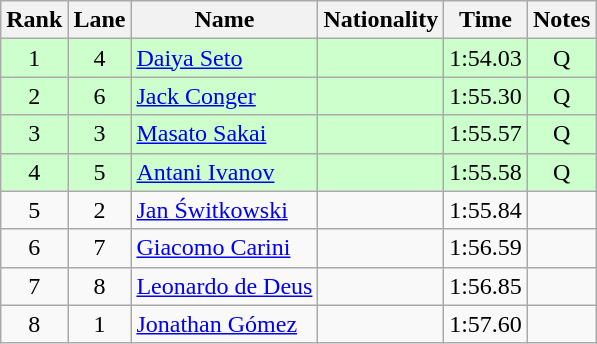<table class="wikitable sortable" style="text-align:center">
<tr>
<th>Rank</th>
<th>Lane</th>
<th>Name</th>
<th>Nationality</th>
<th>Time</th>
<th>Notes</th>
</tr>
<tr bgcolor=ccffcc>
<td>1</td>
<td>4</td>
<td align=left><a href='#'>Daiya Seto</a></td>
<td align=left></td>
<td>1:54.03</td>
<td>Q</td>
</tr>
<tr bgcolor=ccffcc>
<td>2</td>
<td>6</td>
<td align=left><a href='#'>Jack Conger</a></td>
<td align=left></td>
<td>1:55.30</td>
<td>Q</td>
</tr>
<tr bgcolor=ccffcc>
<td>3</td>
<td>3</td>
<td align=left><a href='#'>Masato Sakai</a></td>
<td align=left></td>
<td>1:55.57</td>
<td>Q</td>
</tr>
<tr bgcolor=ccffcc>
<td>4</td>
<td>5</td>
<td align=left><a href='#'>Antani Ivanov</a></td>
<td align=left></td>
<td>1:55.58</td>
<td>Q</td>
</tr>
<tr>
<td>5</td>
<td>2</td>
<td align=left><a href='#'>Jan Świtkowski</a></td>
<td align=left></td>
<td>1:55.84</td>
<td></td>
</tr>
<tr>
<td>6</td>
<td>7</td>
<td align=left><a href='#'>Giacomo Carini</a></td>
<td align=left></td>
<td>1:56.59</td>
<td></td>
</tr>
<tr>
<td>7</td>
<td>8</td>
<td align=left><a href='#'>Leonardo de Deus</a></td>
<td align=left></td>
<td>1:56.85</td>
<td></td>
</tr>
<tr>
<td>8</td>
<td>1</td>
<td align=left><a href='#'>Jonathan Gómez</a></td>
<td align=left></td>
<td>1:57.60</td>
<td></td>
</tr>
</table>
